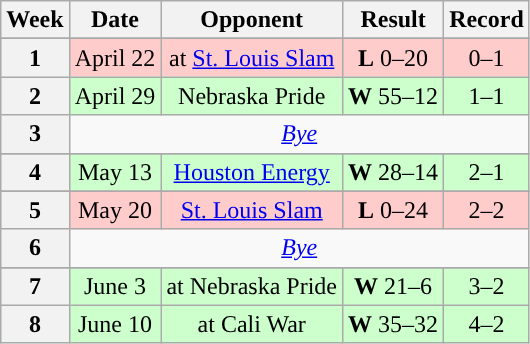<table class="wikitable" style="text-align:center">
<tr>
<th>Week</th>
<th>Date</th>
<th>Opponent</th>
<th>Result</th>
<th>Record</th>
</tr>
<tr>
</tr>
<tr style="background:#fcc">
<th>1</th>
<td>April 22</td>
<td>at <a href='#'>St. Louis Slam</a></td>
<td><strong>L</strong> 0–20</td>
<td>0–1</td>
</tr>
<tr style="background:#cfc">
<th>2</th>
<td>April 29</td>
<td>Nebraska Pride</td>
<td><strong>W</strong> 55–12</td>
<td>1–1</td>
</tr>
<tr>
<th>3</th>
<td colspan="4"><em><a href='#'>Bye</a></em></td>
</tr>
<tr>
</tr>
<tr style="background:#cfc">
<th>4</th>
<td>May 13</td>
<td><a href='#'>Houston Energy</a></td>
<td><strong>W</strong> 28–14</td>
<td>2–1</td>
</tr>
<tr>
</tr>
<tr style="background:#fcc">
<th>5</th>
<td>May 20</td>
<td><a href='#'>St. Louis Slam</a></td>
<td><strong>L</strong> 0–24</td>
<td>2–2</td>
</tr>
<tr>
<th>6</th>
<td colspan="4"><em><a href='#'>Bye</a></em></td>
</tr>
<tr>
</tr>
<tr style="background:#cfc">
<th>7</th>
<td>June 3</td>
<td>at Nebraska Pride</td>
<td><strong>W</strong> 21–6</td>
<td>3–2</td>
</tr>
<tr style="background:#cfc">
<th>8</th>
<td>June 10</td>
<td>at Cali War</td>
<td><strong>W</strong> 35–32</td>
<td>4–2</td>
</tr>
</table>
